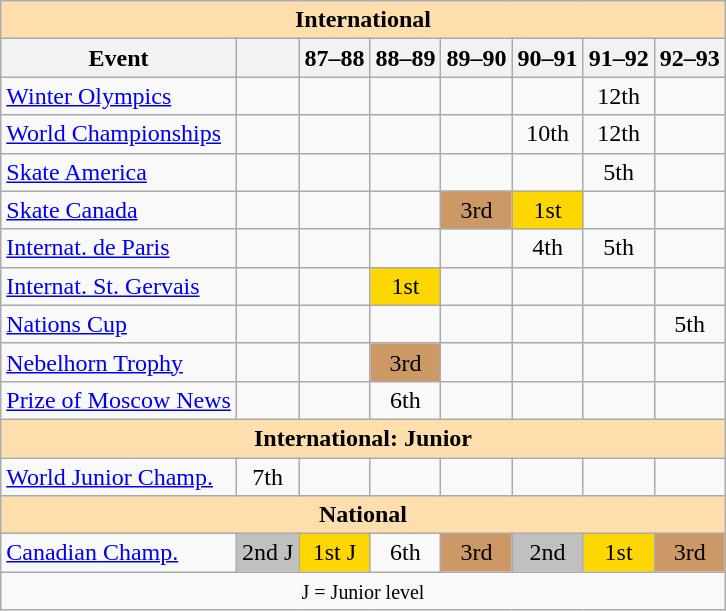<table class="wikitable" style="text-align:center">
<tr>
<th style="background-color: #ffdead; " colspan=8 align=center>International</th>
</tr>
<tr>
<th>Event</th>
<th></th>
<th>87–88</th>
<th>88–89</th>
<th>89–90</th>
<th>90–91</th>
<th>91–92</th>
<th>92–93</th>
</tr>
<tr>
<td align=left><a href='#'>Winter Olympics</a></td>
<td></td>
<td></td>
<td></td>
<td></td>
<td></td>
<td>12th</td>
<td></td>
</tr>
<tr>
<td align=left><a href='#'>World Championships</a></td>
<td></td>
<td></td>
<td></td>
<td></td>
<td>10th</td>
<td>12th</td>
<td></td>
</tr>
<tr>
<td align=left><a href='#'>Skate America</a></td>
<td></td>
<td></td>
<td></td>
<td></td>
<td></td>
<td>5th</td>
<td></td>
</tr>
<tr>
<td align=left><a href='#'>Skate Canada</a></td>
<td></td>
<td></td>
<td></td>
<td bgcolor=cc9966>3rd</td>
<td bgcolor=gold>1st</td>
<td></td>
<td></td>
</tr>
<tr>
<td align=left><a href='#'>Internat. de Paris</a></td>
<td></td>
<td></td>
<td></td>
<td></td>
<td>4th</td>
<td>5th</td>
<td></td>
</tr>
<tr>
<td align=left><a href='#'>Internat. St. Gervais</a></td>
<td></td>
<td></td>
<td bgcolor=gold>1st</td>
<td></td>
<td></td>
<td></td>
<td></td>
</tr>
<tr>
<td align=left><a href='#'>Nations Cup</a></td>
<td></td>
<td></td>
<td></td>
<td></td>
<td></td>
<td></td>
<td>5th</td>
</tr>
<tr>
<td align=left><a href='#'>Nebelhorn Trophy</a></td>
<td></td>
<td></td>
<td bgcolor=cc9966>3rd</td>
<td></td>
<td></td>
<td></td>
<td></td>
</tr>
<tr>
<td align=left><a href='#'>Prize of Moscow News</a></td>
<td></td>
<td></td>
<td>6th</td>
<td></td>
<td></td>
<td></td>
<td></td>
</tr>
<tr>
<th style="background-color: #ffdead; " colspan=8 align=center>International: Junior</th>
</tr>
<tr>
<td align=left><a href='#'>World Junior Champ.</a></td>
<td>7th</td>
<td></td>
<td></td>
<td></td>
<td></td>
<td></td>
<td></td>
</tr>
<tr>
<th style="background-color: #ffdead; " colspan=8 align=center>National</th>
</tr>
<tr>
<td align=left><a href='#'>Canadian Champ.</a></td>
<td bgcolor=silver>2nd J</td>
<td bgcolor=gold>1st J</td>
<td>6th</td>
<td bgcolor=cc9966>3rd</td>
<td bgcolor=silver>2nd</td>
<td bgcolor=gold>1st</td>
<td bgcolor=cc9966>3rd</td>
</tr>
<tr>
<td colspan=8 align=center><small> J = Junior level </small></td>
</tr>
</table>
